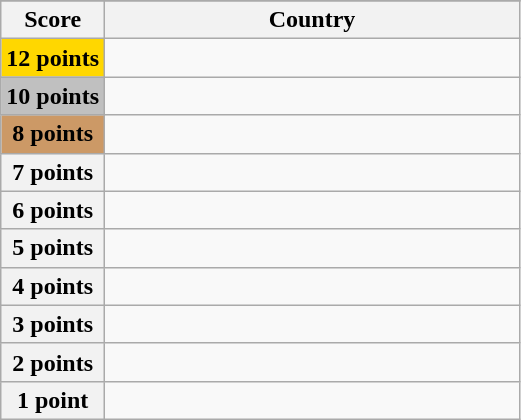<table class="wikitable">
<tr>
</tr>
<tr>
<th scope="col" width="20%">Score</th>
<th scope="col">Country</th>
</tr>
<tr>
<th scope="row" style="background:gold">12 points</th>
<td></td>
</tr>
<tr>
<th scope="row" style="background:silver">10 points</th>
<td></td>
</tr>
<tr>
<th scope="row" style="background:#CC9966">8 points</th>
<td></td>
</tr>
<tr>
<th scope="row">7 points</th>
<td></td>
</tr>
<tr>
<th scope="row">6 points</th>
<td></td>
</tr>
<tr>
<th scope="row">5 points</th>
<td></td>
</tr>
<tr>
<th scope="row">4 points</th>
<td></td>
</tr>
<tr>
<th scope="row">3 points</th>
<td></td>
</tr>
<tr>
<th scope="row">2 points</th>
<td></td>
</tr>
<tr>
<th scope="row">1 point</th>
<td></td>
</tr>
</table>
